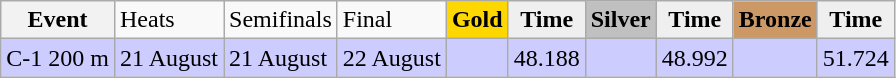<table class="wikitable">
<tr>
<th>Event</th>
<td>Heats</td>
<td>Semifinals</td>
<td>Final</td>
<td align=center bgcolor="gold"><strong>Gold</strong></td>
<td align=center bgcolor="EFEFEF"><strong>Time</strong></td>
<td align=center bgcolor="silver"><strong>Silver</strong></td>
<td align=center bgcolor="EFEFEF"><strong>Time</strong></td>
<td align=center bgcolor="CC9966"><strong>Bronze</strong></td>
<td align=center bgcolor="EFEFEF"><strong>Time</strong></td>
</tr>
<tr bgcolor=ccccff>
<td>C-1 200 m</td>
<td>21 August</td>
<td>21 August</td>
<td>22 August</td>
<td></td>
<td>48.188</td>
<td></td>
<td>48.992</td>
<td></td>
<td>51.724</td>
</tr>
</table>
